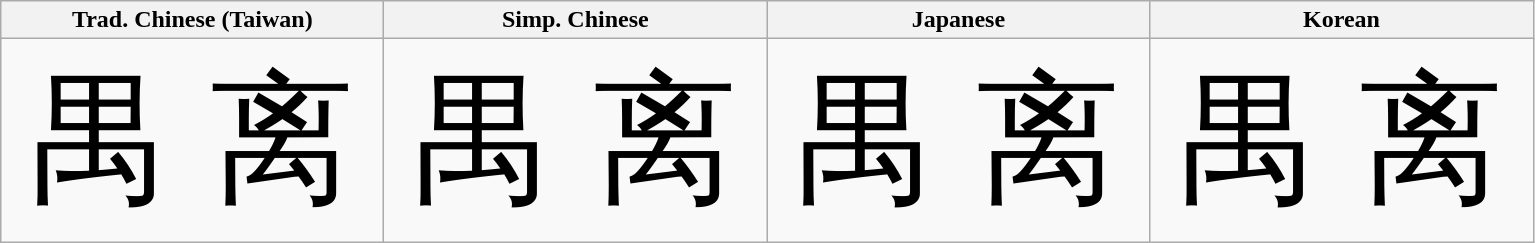<table class="wikitable" style="text-align: center;">
<tr>
<th>Trad. Chinese (Taiwan)</th>
<th>Simp. Chinese</th>
<th>Japanese</th>
<th>Korean</th>
</tr>
<tr style="font-size:6em;font-family:serif;line-height:100%;">
<td lang="zh-tw">禺 离</td>
<td lang="zh">禺 离</td>
<td lang="ja">禺 离</td>
<td lang="ko">禺 离</td>
</tr>
</table>
